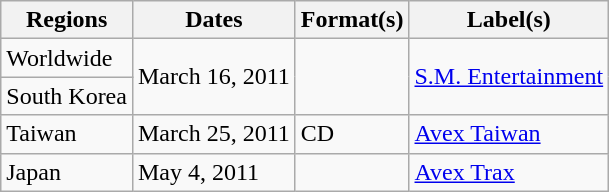<table class="wikitable plainrowheaders">
<tr>
<th scope="col">Regions</th>
<th scope="col">Dates</th>
<th scope="col">Format(s)</th>
<th scope="col">Label(s)</th>
</tr>
<tr>
<td>Worldwide</td>
<td rowspan="2">March 16, 2011</td>
<td rowspan="2"></td>
<td rowspan="2"><a href='#'>S.M. Entertainment</a></td>
</tr>
<tr>
<td>South Korea</td>
</tr>
<tr>
<td>Taiwan</td>
<td>March 25, 2011</td>
<td>CD</td>
<td><a href='#'>Avex Taiwan</a></td>
</tr>
<tr>
<td>Japan</td>
<td>May 4, 2011</td>
<td></td>
<td><a href='#'>Avex Trax</a></td>
</tr>
</table>
